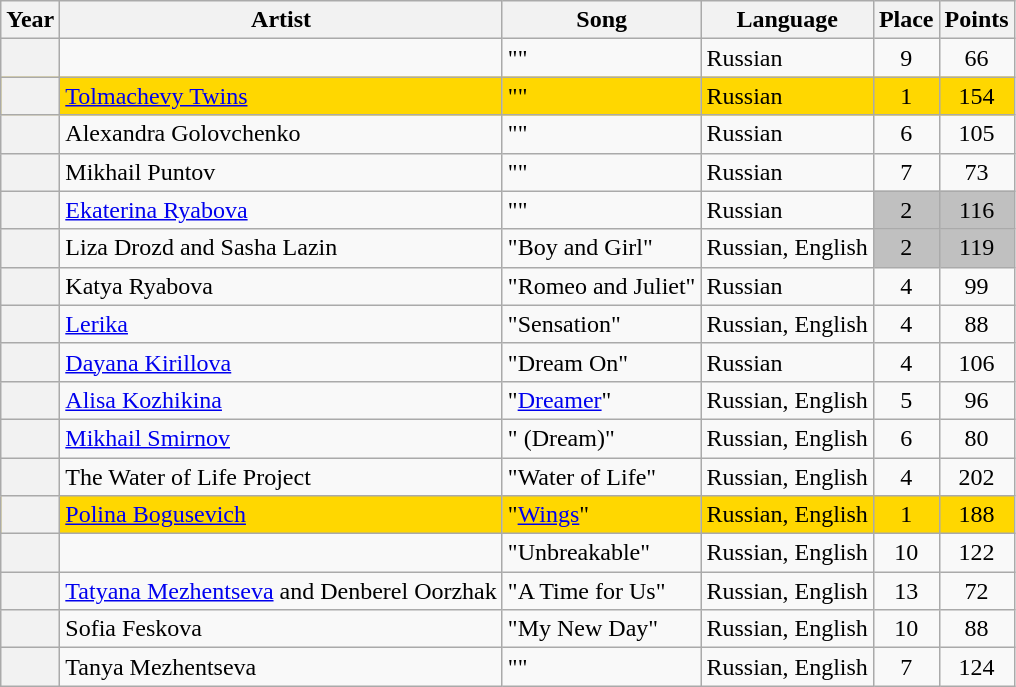<table class="wikitable sortable plainrowheaders">
<tr>
<th scope="col">Year</th>
<th scope="col">Artist</th>
<th scope="col">Song</th>
<th scope="col">Language</th>
<th scope="col" data-sort-type="number">Place</th>
<th scope="col" data-sort-type="number">Points</th>
</tr>
<tr>
<th scope="row" style="text-align:center;"></th>
<td></td>
<td>"" </td>
<td>Russian</td>
<td style="text-align:center;">9</td>
<td style="text-align:center;">66</td>
</tr>
<tr style="background-color:gold;">
<th scope="row" style="text-align:center;"></th>
<td><a href='#'>Tolmachevy Twins</a></td>
<td>"" </td>
<td>Russian</td>
<td style="text-align:center;">1</td>
<td style="text-align:center;">154</td>
</tr>
<tr>
<th scope="row" style="text-align:center;"></th>
<td>Alexandra Golovchenko</td>
<td>"" </td>
<td>Russian</td>
<td style="text-align:center;">6</td>
<td style="text-align:center;">105</td>
</tr>
<tr>
<th scope="row" style="text-align:center;"></th>
<td>Mikhail Puntov</td>
<td>"" </td>
<td>Russian</td>
<td style="text-align:center;">7</td>
<td style="text-align:center;">73</td>
</tr>
<tr>
<th scope="row" style="text-align:center;"></th>
<td><a href='#'>Ekaterina Ryabova</a></td>
<td>"" </td>
<td>Russian</td>
<td style="text-align:center; background-color:silver">2</td>
<td style="text-align:center; background-color:silver">116</td>
</tr>
<tr>
<th scope="row" style="text-align:center;"></th>
<td>Liza Drozd and Sasha Lazin</td>
<td>"Boy and Girl"</td>
<td>Russian, English</td>
<td style="text-align:center; background-color:silver">2</td>
<td style="text-align:center; background-color:silver">119</td>
</tr>
<tr>
<th scope="row" style="text-align:center;"></th>
<td>Katya Ryabova</td>
<td>"Romeo and Juliet"</td>
<td>Russian</td>
<td style="text-align:center;">4</td>
<td style="text-align:center;">99</td>
</tr>
<tr>
<th scope="row" style="text-align:center;"></th>
<td><a href='#'>Lerika</a></td>
<td>"Sensation"</td>
<td>Russian, English</td>
<td style="text-align:center;">4</td>
<td style="text-align:center;">88</td>
</tr>
<tr>
<th scope="row" style="text-align:center;"></th>
<td><a href='#'>Dayana Kirillova</a></td>
<td>"Dream On"</td>
<td>Russian</td>
<td style="text-align:center;">4</td>
<td style="text-align:center;">106</td>
</tr>
<tr>
<th scope="row" style="text-align:center;"></th>
<td><a href='#'>Alisa Kozhikina</a></td>
<td>"<a href='#'>Dreamer</a>"</td>
<td>Russian, English</td>
<td style="text-align:center;">5</td>
<td style="text-align:center;">96</td>
</tr>
<tr>
<th scope="row" style="text-align:center;"></th>
<td><a href='#'>Mikhail Smirnov</a></td>
<td>" (Dream)" </td>
<td>Russian, English</td>
<td style="text-align:center;">6</td>
<td style="text-align:center;">80</td>
</tr>
<tr>
<th scope="row" style="text-align:center;"></th>
<td>The Water of Life Project</td>
<td>"Water of Life"</td>
<td>Russian, English</td>
<td style="text-align:center;">4</td>
<td style="text-align:center;">202</td>
</tr>
<tr style="background-color:gold;">
<th scope="row" style="text-align:center;"></th>
<td><a href='#'>Polina Bogusevich</a></td>
<td>"<a href='#'>Wings</a>"</td>
<td>Russian, English</td>
<td style="text-align:center;">1</td>
<td style="text-align:center;">188</td>
</tr>
<tr>
<th scope="row" style="text-align:center;"></th>
<td></td>
<td>"Unbreakable"</td>
<td>Russian, English</td>
<td style="text-align:center;">10</td>
<td style="text-align:center;">122</td>
</tr>
<tr>
<th scope="row" style="text-align:center;"></th>
<td><a href='#'>Tatyana Mezhentseva</a> and Denberel Oorzhak</td>
<td>"A Time for Us"</td>
<td>Russian, English</td>
<td style="text-align:center;">13</td>
<td style="text-align:center;">72</td>
</tr>
<tr>
<th scope="row" style="text-align:center;"></th>
<td>Sofia Feskova</td>
<td>"My New Day"</td>
<td>Russian, English</td>
<td style="text-align:center;">10</td>
<td style="text-align:center;">88</td>
</tr>
<tr>
<th scope="row" style="text-align:center;"></th>
<td>Tanya Mezhentseva</td>
<td>""</td>
<td>Russian, English</td>
<td style="text-align:center;">7</td>
<td style="text-align:center;">124</td>
</tr>
</table>
